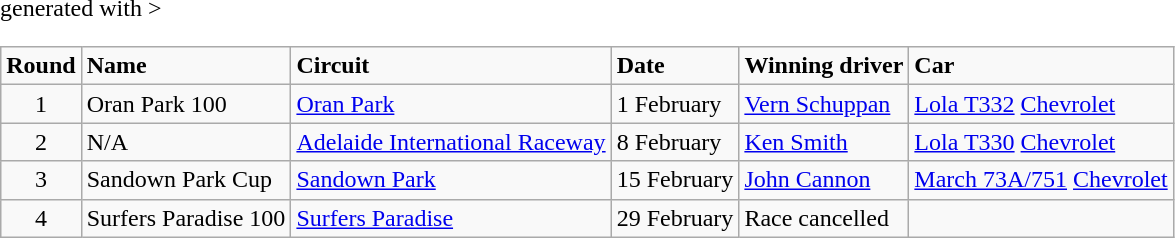<table class="wikitable" <hiddentext>generated with >
<tr style="font-weight:bold">
<td>Round</td>
<td>Name</td>
<td>Circuit</td>
<td>Date</td>
<td>Winning driver</td>
<td>Car</td>
</tr>
<tr>
<td height="14" align="center">1</td>
<td>Oran Park 100</td>
<td><a href='#'>Oran Park</a></td>
<td>1 February</td>
<td><a href='#'>Vern Schuppan</a></td>
<td><a href='#'>Lola T332</a> <a href='#'>Chevrolet</a></td>
</tr>
<tr>
<td height="14" align="center">2</td>
<td>N/A </td>
<td><a href='#'>Adelaide International Raceway</a></td>
<td>8 February</td>
<td><a href='#'>Ken Smith</a></td>
<td><a href='#'>Lola T330</a> <a href='#'>Chevrolet</a></td>
</tr>
<tr>
<td height="14" align="center">3</td>
<td>Sandown Park Cup</td>
<td><a href='#'>Sandown Park</a></td>
<td>15 February</td>
<td><a href='#'>John Cannon</a></td>
<td><a href='#'>March 73A/751</a> <a href='#'>Chevrolet</a></td>
</tr>
<tr>
<td height="14" align="center">4</td>
<td>Surfers Paradise 100</td>
<td><a href='#'>Surfers Paradise</a></td>
<td>29 February</td>
<td>Race cancelled</td>
<td> </td>
</tr>
</table>
